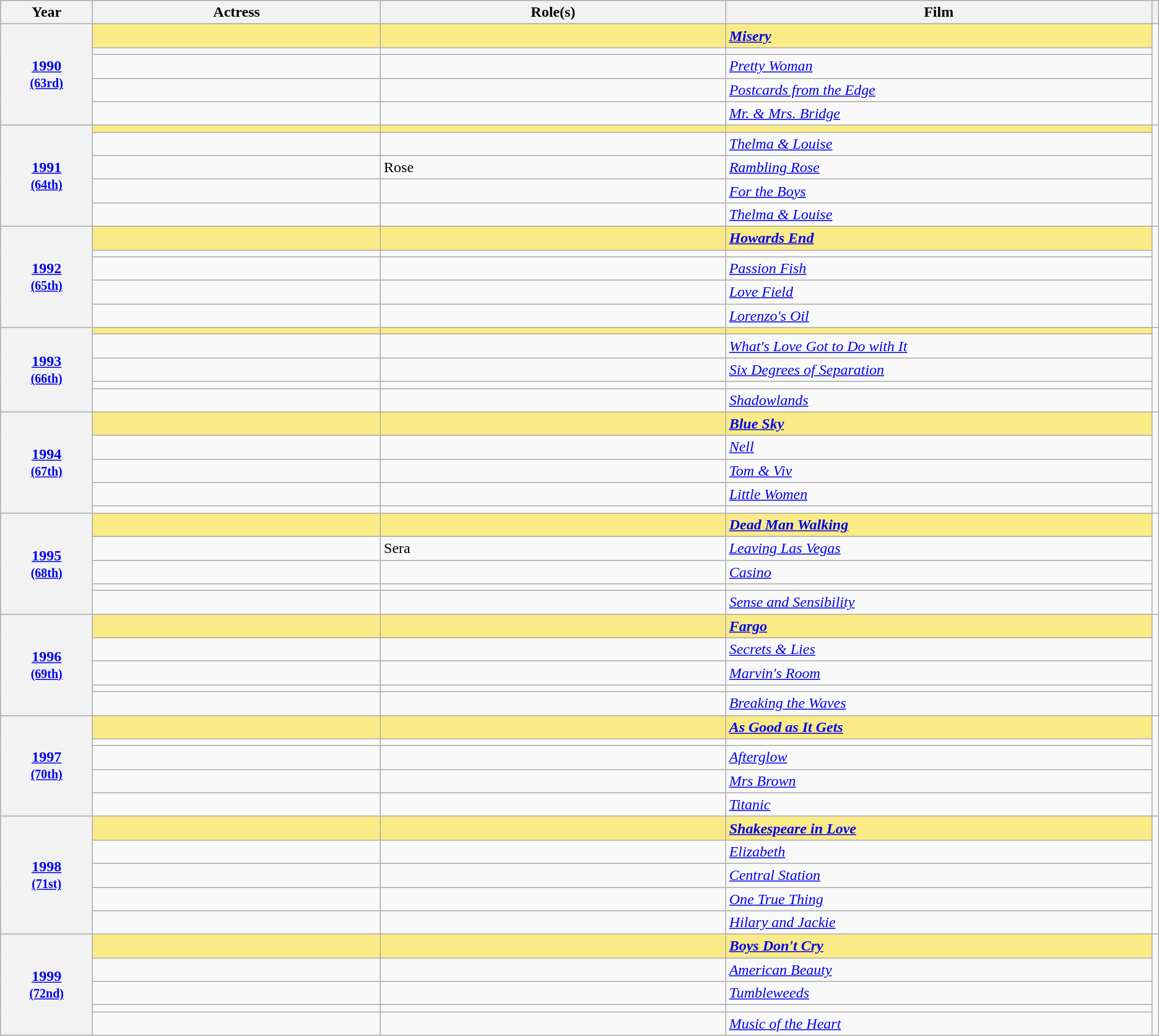<table class="wikitable sortable">
<tr>
<th scope="col" style="width:8%;">Year</th>
<th scope="col" style="width:25%;">Actress</th>
<th scope="col" style="width:30%;">Role(s)</th>
<th scope="col" style="width:70%;">Film</th>
<th scope="col" style="width:2%;" class="unsortable"></th>
</tr>
<tr>
<th scope="row" rowspan=5 style="text-align:center"><a href='#'>1990</a><br><small><a href='#'>(63rd)</a> </small></th>
<td style="background:#FAEB86;"><strong> </strong></td>
<td style="background:#FAEB86;"><strong></strong></td>
<td style="background:#FAEB86;"><strong><em><a href='#'>Misery</a></em></strong></td>
<td rowspan=5></td>
</tr>
<tr>
<td></td>
<td></td>
<td></td>
</tr>
<tr>
<td></td>
<td></td>
<td><em><a href='#'>Pretty Woman</a></em></td>
</tr>
<tr>
<td></td>
<td></td>
<td><em><a href='#'>Postcards from the Edge</a></em></td>
</tr>
<tr>
<td></td>
<td></td>
<td><em><a href='#'>Mr. & Mrs. Bridge</a></em></td>
</tr>
<tr>
<th scope="row" rowspan=5 style="text-align:center"><a href='#'>1991</a><br><small><a href='#'>(64th)</a> </small></th>
<td style="background:#FAEB86;"><strong> </strong></td>
<td style="background:#FAEB86;"><strong></strong></td>
<td style="background:#FAEB86;"><strong></strong></td>
<td rowspan=5></td>
</tr>
<tr>
<td></td>
<td></td>
<td><em><a href='#'>Thelma & Louise</a></em></td>
</tr>
<tr>
<td></td>
<td>Rose</td>
<td><em><a href='#'>Rambling Rose</a></em></td>
</tr>
<tr>
<td></td>
<td></td>
<td><em><a href='#'>For the Boys</a></em></td>
</tr>
<tr>
<td></td>
<td></td>
<td><em><a href='#'>Thelma & Louise</a></em></td>
</tr>
<tr>
<th scope="row" rowspan=5 style="text-align:center"><a href='#'>1992</a><br><small><a href='#'>(65th)</a> </small></th>
<td style="background:#FAEB86;"><strong> </strong></td>
<td style="background:#FAEB86;"><strong></strong></td>
<td style="background:#FAEB86;"><strong><em><a href='#'>Howards End</a></em></strong></td>
<td rowspan=5></td>
</tr>
<tr>
<td></td>
<td></td>
<td></td>
</tr>
<tr>
<td></td>
<td></td>
<td><em><a href='#'>Passion Fish</a></em></td>
</tr>
<tr>
<td></td>
<td></td>
<td><em><a href='#'>Love Field</a></em></td>
</tr>
<tr>
<td></td>
<td></td>
<td><em><a href='#'>Lorenzo's Oil</a></em></td>
</tr>
<tr>
<th scope="row" rowspan=5 style="text-align:center"><a href='#'>1993</a><br><small><a href='#'>(66th)</a> </small></th>
<td style="background:#FAEB86;"><strong> </strong></td>
<td style="background:#FAEB86;"><strong></strong></td>
<td style="background:#FAEB86;"><strong></strong></td>
<td rowspan=5></td>
</tr>
<tr>
<td></td>
<td></td>
<td><em><a href='#'>What's Love Got to Do with It</a></em></td>
</tr>
<tr>
<td></td>
<td></td>
<td><em><a href='#'>Six Degrees of Separation</a></em></td>
</tr>
<tr>
<td></td>
<td></td>
<td></td>
</tr>
<tr>
<td></td>
<td></td>
<td><em><a href='#'>Shadowlands</a></em></td>
</tr>
<tr>
<th scope="row" rowspan=5 style="text-align:center"><a href='#'>1994</a><br><small><a href='#'>(67th)</a> </small></th>
<td style="background:#FAEB86;"><strong> </strong></td>
<td style="background:#FAEB86;"><strong></strong></td>
<td style="background:#FAEB86;"><strong><em><a href='#'>Blue Sky</a></em></strong></td>
<td rowspan=5></td>
</tr>
<tr>
<td></td>
<td></td>
<td><em><a href='#'>Nell</a></em></td>
</tr>
<tr>
<td></td>
<td></td>
<td><em><a href='#'>Tom & Viv</a></em></td>
</tr>
<tr>
<td></td>
<td></td>
<td><em><a href='#'>Little Women</a></em></td>
</tr>
<tr>
<td></td>
<td></td>
<td></td>
</tr>
<tr>
<th scope="row" rowspan=5 style="text-align:center"><a href='#'>1995</a><br><small><a href='#'>(68th)</a> </small></th>
<td style="background:#FAEB86;"><strong> </strong></td>
<td style="background:#FAEB86;"><strong></strong></td>
<td style="background:#FAEB86;"><strong><em><a href='#'>Dead Man Walking</a></em></strong></td>
<td rowspan=5></td>
</tr>
<tr>
<td></td>
<td>Sera</td>
<td><em><a href='#'>Leaving Las Vegas</a></em></td>
</tr>
<tr>
<td></td>
<td></td>
<td><em><a href='#'>Casino</a></em></td>
</tr>
<tr>
<td></td>
<td></td>
<td></td>
</tr>
<tr>
<td></td>
<td></td>
<td><em><a href='#'>Sense and Sensibility</a></em></td>
</tr>
<tr>
<th scope="row" rowspan=5 style="text-align:center"><a href='#'>1996</a><br><small><a href='#'>(69th)</a> </small></th>
<td style="background:#FAEB86;"><strong> </strong></td>
<td style="background:#FAEB86;"><strong></strong></td>
<td style="background:#FAEB86;"><strong><em><a href='#'>Fargo</a></em></strong></td>
<td rowspan=5></td>
</tr>
<tr>
<td></td>
<td></td>
<td><em><a href='#'>Secrets & Lies</a></em></td>
</tr>
<tr>
<td></td>
<td></td>
<td><em><a href='#'>Marvin's Room</a></em></td>
</tr>
<tr>
<td></td>
<td></td>
<td></td>
</tr>
<tr>
<td></td>
<td></td>
<td><em><a href='#'>Breaking the Waves</a></em></td>
</tr>
<tr>
<th scope="row" rowspan=5 style="text-align:center"><a href='#'>1997</a><br><small><a href='#'>(70th)</a> </small></th>
<td style="background:#FAEB86;"><strong> </strong></td>
<td style="background:#FAEB86;"><strong></strong></td>
<td style="background:#FAEB86;"><strong><em><a href='#'>As Good as It Gets</a></em></strong></td>
<td rowspan=5></td>
</tr>
<tr>
<td></td>
<td></td>
<td></td>
</tr>
<tr>
<td></td>
<td></td>
<td><em><a href='#'>Afterglow</a></em></td>
</tr>
<tr>
<td></td>
<td></td>
<td><em><a href='#'>Mrs Brown</a></em></td>
</tr>
<tr>
<td></td>
<td></td>
<td><em><a href='#'>Titanic</a></em></td>
</tr>
<tr>
<th scope="row" rowspan=5 style="text-align:center"><a href='#'>1998</a><br><small><a href='#'>(71st)</a> </small></th>
<td style="background:#FAEB86;"><strong> </strong></td>
<td style="background:#FAEB86;"><strong></strong></td>
<td style="background:#FAEB86;"><strong><em><a href='#'>Shakespeare in Love</a></em></strong></td>
<td rowspan=5></td>
</tr>
<tr>
<td></td>
<td></td>
<td><em><a href='#'>Elizabeth</a></em></td>
</tr>
<tr>
<td></td>
<td></td>
<td><em><a href='#'>Central Station</a></em></td>
</tr>
<tr>
<td></td>
<td></td>
<td><em><a href='#'>One True Thing</a></em></td>
</tr>
<tr>
<td></td>
<td></td>
<td><em><a href='#'>Hilary and Jackie</a></em></td>
</tr>
<tr>
<th scope="row" rowspan=5 style="text-align:center"><a href='#'>1999</a><br><small><a href='#'>(72nd)</a> </small></th>
<td style="background:#FAEB86;"><strong> </strong></td>
<td style="background:#FAEB86;"><strong></strong></td>
<td style="background:#FAEB86;"><strong><em><a href='#'>Boys Don't Cry</a></em></strong></td>
<td rowspan=5></td>
</tr>
<tr>
<td></td>
<td></td>
<td><em><a href='#'>American Beauty</a></em></td>
</tr>
<tr>
<td></td>
<td></td>
<td><em><a href='#'>Tumbleweeds</a></em></td>
</tr>
<tr>
<td></td>
<td></td>
<td></td>
</tr>
<tr>
<td></td>
<td></td>
<td><em><a href='#'>Music of the Heart</a></em></td>
</tr>
</table>
